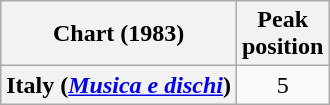<table class="wikitable sortable plainrowheaders" style="text-align:center">
<tr>
<th scope="col">Chart (1983)</th>
<th scope="col">Peak<br>position</th>
</tr>
<tr>
<th scope="row">Italy (<em><a href='#'>Musica e dischi</a></em>)</th>
<td>5</td>
</tr>
</table>
